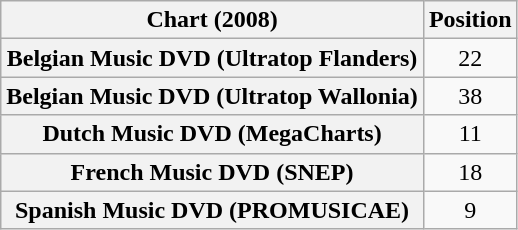<table class="wikitable sortable plainrowheaders" style="text-align:center">
<tr>
<th scope="col">Chart (2008)</th>
<th scope="col">Position</th>
</tr>
<tr>
<th scope="row">Belgian Music DVD (Ultratop Flanders)</th>
<td>22</td>
</tr>
<tr>
<th scope="row">Belgian Music DVD (Ultratop Wallonia)</th>
<td>38</td>
</tr>
<tr>
<th scope="row">Dutch Music DVD (MegaCharts)</th>
<td>11</td>
</tr>
<tr>
<th scope="row">French Music DVD (SNEP)</th>
<td>18</td>
</tr>
<tr>
<th scope="row">Spanish Music DVD (PROMUSICAE)</th>
<td>9</td>
</tr>
</table>
